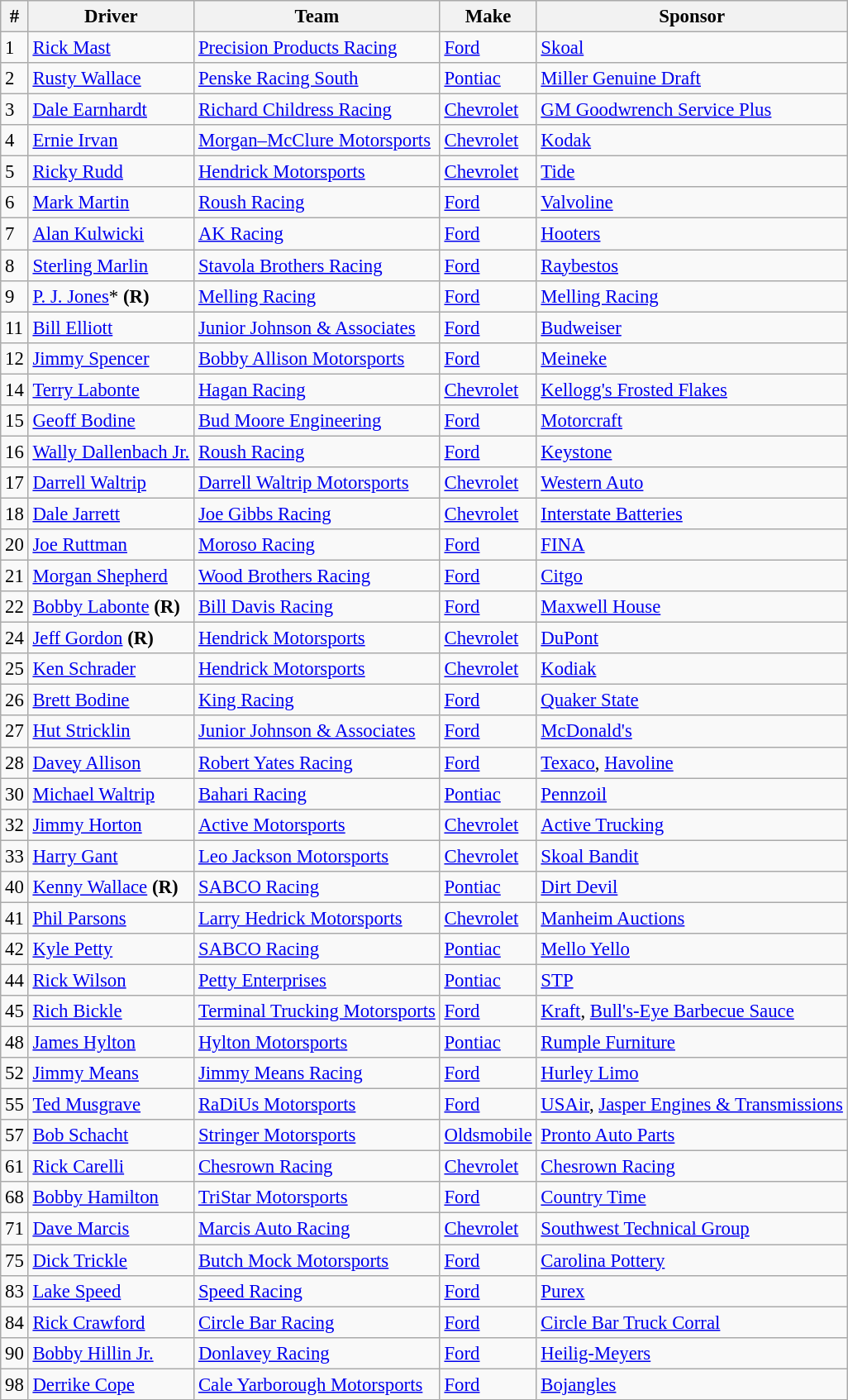<table class="wikitable" style="font-size:95%">
<tr>
<th>#</th>
<th>Driver</th>
<th>Team</th>
<th>Make</th>
<th>Sponsor</th>
</tr>
<tr>
<td>1</td>
<td><a href='#'>Rick Mast</a></td>
<td><a href='#'>Precision Products Racing</a></td>
<td><a href='#'>Ford</a></td>
<td><a href='#'>Skoal</a></td>
</tr>
<tr>
<td>2</td>
<td><a href='#'>Rusty Wallace</a></td>
<td><a href='#'>Penske Racing South</a></td>
<td><a href='#'>Pontiac</a></td>
<td><a href='#'>Miller Genuine Draft</a></td>
</tr>
<tr>
<td>3</td>
<td><a href='#'>Dale Earnhardt</a></td>
<td><a href='#'>Richard Childress Racing</a></td>
<td><a href='#'>Chevrolet</a></td>
<td><a href='#'>GM Goodwrench Service Plus</a></td>
</tr>
<tr>
<td>4</td>
<td><a href='#'>Ernie Irvan</a></td>
<td><a href='#'>Morgan–McClure Motorsports</a></td>
<td><a href='#'>Chevrolet</a></td>
<td><a href='#'>Kodak</a></td>
</tr>
<tr>
<td>5</td>
<td><a href='#'>Ricky Rudd</a></td>
<td><a href='#'>Hendrick Motorsports</a></td>
<td><a href='#'>Chevrolet</a></td>
<td><a href='#'>Tide</a></td>
</tr>
<tr>
<td>6</td>
<td><a href='#'>Mark Martin</a></td>
<td><a href='#'>Roush Racing</a></td>
<td><a href='#'>Ford</a></td>
<td><a href='#'>Valvoline</a></td>
</tr>
<tr>
<td>7</td>
<td><a href='#'>Alan Kulwicki</a></td>
<td><a href='#'>AK Racing</a></td>
<td><a href='#'>Ford</a></td>
<td><a href='#'>Hooters</a></td>
</tr>
<tr>
<td>8</td>
<td><a href='#'>Sterling Marlin</a></td>
<td><a href='#'>Stavola Brothers Racing</a></td>
<td><a href='#'>Ford</a></td>
<td><a href='#'>Raybestos</a></td>
</tr>
<tr>
<td>9</td>
<td><a href='#'>P. J. Jones</a>* <strong>(R)</strong></td>
<td><a href='#'>Melling Racing</a></td>
<td><a href='#'>Ford</a></td>
<td><a href='#'>Melling Racing</a></td>
</tr>
<tr>
<td>11</td>
<td><a href='#'>Bill Elliott</a></td>
<td><a href='#'>Junior Johnson & Associates</a></td>
<td><a href='#'>Ford</a></td>
<td><a href='#'>Budweiser</a></td>
</tr>
<tr>
<td>12</td>
<td><a href='#'>Jimmy Spencer</a></td>
<td><a href='#'>Bobby Allison Motorsports</a></td>
<td><a href='#'>Ford</a></td>
<td><a href='#'>Meineke</a></td>
</tr>
<tr>
<td>14</td>
<td><a href='#'>Terry Labonte</a></td>
<td><a href='#'>Hagan Racing</a></td>
<td><a href='#'>Chevrolet</a></td>
<td><a href='#'>Kellogg's Frosted Flakes</a></td>
</tr>
<tr>
<td>15</td>
<td><a href='#'>Geoff Bodine</a></td>
<td><a href='#'>Bud Moore Engineering</a></td>
<td><a href='#'>Ford</a></td>
<td><a href='#'>Motorcraft</a></td>
</tr>
<tr>
<td>16</td>
<td><a href='#'>Wally Dallenbach Jr.</a></td>
<td><a href='#'>Roush Racing</a></td>
<td><a href='#'>Ford</a></td>
<td><a href='#'>Keystone</a></td>
</tr>
<tr>
<td>17</td>
<td><a href='#'>Darrell Waltrip</a></td>
<td><a href='#'>Darrell Waltrip Motorsports</a></td>
<td><a href='#'>Chevrolet</a></td>
<td><a href='#'>Western Auto</a></td>
</tr>
<tr>
<td>18</td>
<td><a href='#'>Dale Jarrett</a></td>
<td><a href='#'>Joe Gibbs Racing</a></td>
<td><a href='#'>Chevrolet</a></td>
<td><a href='#'>Interstate Batteries</a></td>
</tr>
<tr>
<td>20</td>
<td><a href='#'>Joe Ruttman</a></td>
<td><a href='#'>Moroso Racing</a></td>
<td><a href='#'>Ford</a></td>
<td><a href='#'>FINA</a></td>
</tr>
<tr>
<td>21</td>
<td><a href='#'>Morgan Shepherd</a></td>
<td><a href='#'>Wood Brothers Racing</a></td>
<td><a href='#'>Ford</a></td>
<td><a href='#'>Citgo</a></td>
</tr>
<tr>
<td>22</td>
<td><a href='#'>Bobby Labonte</a> <strong>(R)</strong></td>
<td><a href='#'>Bill Davis Racing</a></td>
<td><a href='#'>Ford</a></td>
<td><a href='#'>Maxwell House</a></td>
</tr>
<tr>
<td>24</td>
<td><a href='#'>Jeff Gordon</a> <strong>(R)</strong></td>
<td><a href='#'>Hendrick Motorsports</a></td>
<td><a href='#'>Chevrolet</a></td>
<td><a href='#'>DuPont</a></td>
</tr>
<tr>
<td>25</td>
<td><a href='#'>Ken Schrader</a></td>
<td><a href='#'>Hendrick Motorsports</a></td>
<td><a href='#'>Chevrolet</a></td>
<td><a href='#'>Kodiak</a></td>
</tr>
<tr>
<td>26</td>
<td><a href='#'>Brett Bodine</a></td>
<td><a href='#'>King Racing</a></td>
<td><a href='#'>Ford</a></td>
<td><a href='#'>Quaker State</a></td>
</tr>
<tr>
<td>27</td>
<td><a href='#'>Hut Stricklin</a></td>
<td><a href='#'>Junior Johnson & Associates</a></td>
<td><a href='#'>Ford</a></td>
<td><a href='#'>McDonald's</a></td>
</tr>
<tr>
<td>28</td>
<td><a href='#'>Davey Allison</a></td>
<td><a href='#'>Robert Yates Racing</a></td>
<td><a href='#'>Ford</a></td>
<td><a href='#'>Texaco</a>, <a href='#'>Havoline</a></td>
</tr>
<tr>
<td>30</td>
<td><a href='#'>Michael Waltrip</a></td>
<td><a href='#'>Bahari Racing</a></td>
<td><a href='#'>Pontiac</a></td>
<td><a href='#'>Pennzoil</a></td>
</tr>
<tr>
<td>32</td>
<td><a href='#'>Jimmy Horton</a></td>
<td><a href='#'>Active Motorsports</a></td>
<td><a href='#'>Chevrolet</a></td>
<td><a href='#'>Active Trucking</a></td>
</tr>
<tr>
<td>33</td>
<td><a href='#'>Harry Gant</a></td>
<td><a href='#'>Leo Jackson Motorsports</a></td>
<td><a href='#'>Chevrolet</a></td>
<td><a href='#'>Skoal Bandit</a></td>
</tr>
<tr>
<td>40</td>
<td><a href='#'>Kenny Wallace</a> <strong>(R)</strong></td>
<td><a href='#'>SABCO Racing</a></td>
<td><a href='#'>Pontiac</a></td>
<td><a href='#'>Dirt Devil</a></td>
</tr>
<tr>
<td>41</td>
<td><a href='#'>Phil Parsons</a></td>
<td><a href='#'>Larry Hedrick Motorsports</a></td>
<td><a href='#'>Chevrolet</a></td>
<td><a href='#'>Manheim Auctions</a></td>
</tr>
<tr>
<td>42</td>
<td><a href='#'>Kyle Petty</a></td>
<td><a href='#'>SABCO Racing</a></td>
<td><a href='#'>Pontiac</a></td>
<td><a href='#'>Mello Yello</a></td>
</tr>
<tr>
<td>44</td>
<td><a href='#'>Rick Wilson</a></td>
<td><a href='#'>Petty Enterprises</a></td>
<td><a href='#'>Pontiac</a></td>
<td><a href='#'>STP</a></td>
</tr>
<tr>
<td>45</td>
<td><a href='#'>Rich Bickle</a></td>
<td><a href='#'>Terminal Trucking Motorsports</a></td>
<td><a href='#'>Ford</a></td>
<td><a href='#'>Kraft</a>, <a href='#'>Bull's-Eye Barbecue Sauce</a></td>
</tr>
<tr>
<td>48</td>
<td><a href='#'>James Hylton</a></td>
<td><a href='#'>Hylton Motorsports</a></td>
<td><a href='#'>Pontiac</a></td>
<td><a href='#'>Rumple Furniture</a></td>
</tr>
<tr>
<td>52</td>
<td><a href='#'>Jimmy Means</a></td>
<td><a href='#'>Jimmy Means Racing</a></td>
<td><a href='#'>Ford</a></td>
<td><a href='#'>Hurley Limo</a></td>
</tr>
<tr>
<td>55</td>
<td><a href='#'>Ted Musgrave</a></td>
<td><a href='#'>RaDiUs Motorsports</a></td>
<td><a href='#'>Ford</a></td>
<td><a href='#'>USAir</a>, <a href='#'>Jasper Engines & Transmissions</a></td>
</tr>
<tr>
<td>57</td>
<td><a href='#'>Bob Schacht</a></td>
<td><a href='#'>Stringer Motorsports</a></td>
<td><a href='#'>Oldsmobile</a></td>
<td><a href='#'>Pronto Auto Parts</a></td>
</tr>
<tr>
<td>61</td>
<td><a href='#'>Rick Carelli</a></td>
<td><a href='#'>Chesrown Racing</a></td>
<td><a href='#'>Chevrolet</a></td>
<td><a href='#'>Chesrown Racing</a></td>
</tr>
<tr>
<td>68</td>
<td><a href='#'>Bobby Hamilton</a></td>
<td><a href='#'>TriStar Motorsports</a></td>
<td><a href='#'>Ford</a></td>
<td><a href='#'>Country Time</a></td>
</tr>
<tr>
<td>71</td>
<td><a href='#'>Dave Marcis</a></td>
<td><a href='#'>Marcis Auto Racing</a></td>
<td><a href='#'>Chevrolet</a></td>
<td><a href='#'>Southwest Technical Group</a></td>
</tr>
<tr>
<td>75</td>
<td><a href='#'>Dick Trickle</a></td>
<td><a href='#'>Butch Mock Motorsports</a></td>
<td><a href='#'>Ford</a></td>
<td><a href='#'>Carolina Pottery</a></td>
</tr>
<tr>
<td>83</td>
<td><a href='#'>Lake Speed</a></td>
<td><a href='#'>Speed Racing</a></td>
<td><a href='#'>Ford</a></td>
<td><a href='#'>Purex</a></td>
</tr>
<tr>
<td>84</td>
<td><a href='#'>Rick Crawford</a></td>
<td><a href='#'>Circle Bar Racing</a></td>
<td><a href='#'>Ford</a></td>
<td><a href='#'>Circle Bar Truck Corral</a></td>
</tr>
<tr>
<td>90</td>
<td><a href='#'>Bobby Hillin Jr.</a></td>
<td><a href='#'>Donlavey Racing</a></td>
<td><a href='#'>Ford</a></td>
<td><a href='#'>Heilig-Meyers</a></td>
</tr>
<tr>
<td>98</td>
<td><a href='#'>Derrike Cope</a></td>
<td><a href='#'>Cale Yarborough Motorsports</a></td>
<td><a href='#'>Ford</a></td>
<td><a href='#'>Bojangles</a></td>
</tr>
</table>
